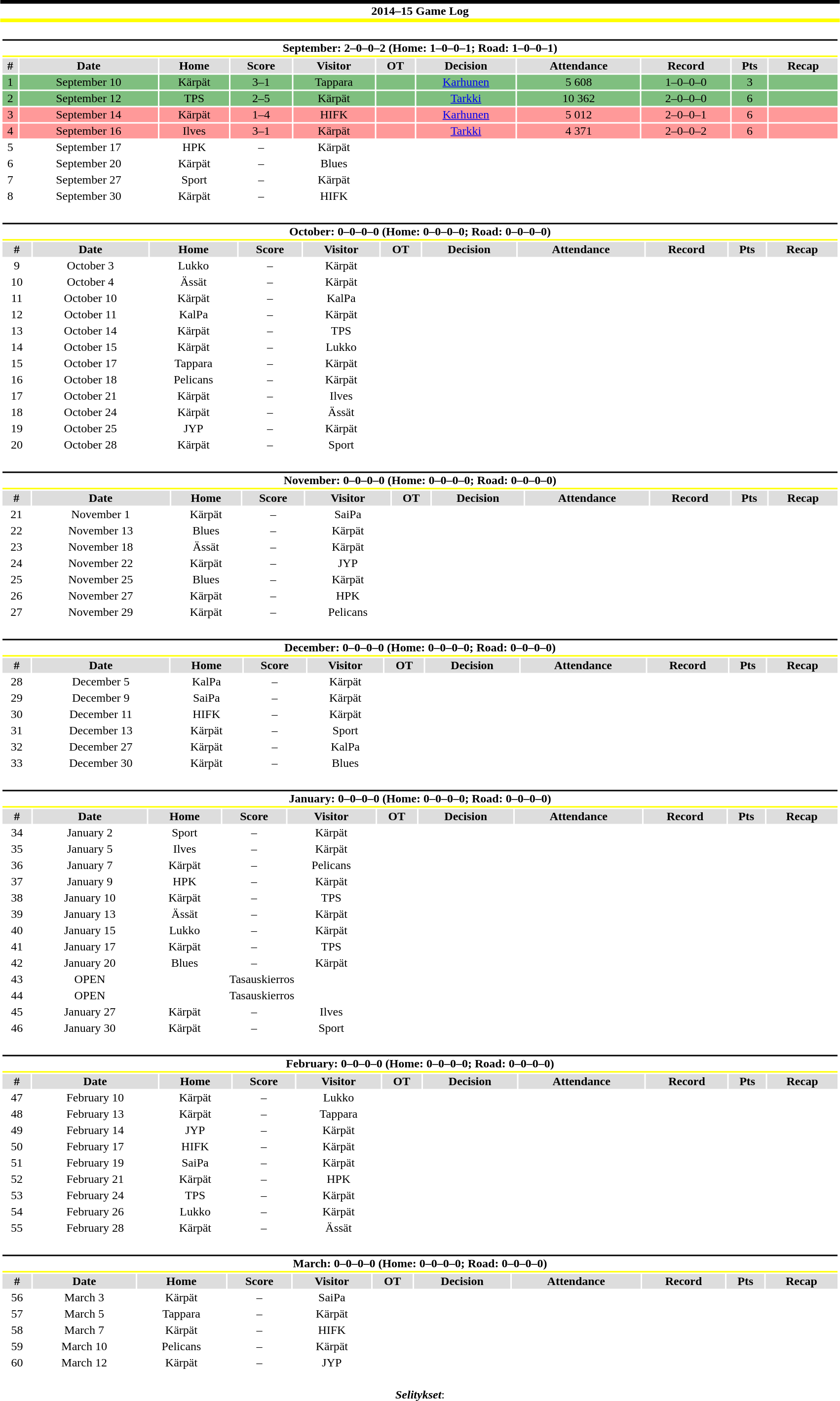<table class="toccolours"  style="width:90%; clear:both; margin:15em auto; text-align:center;">
<tr>
<th colspan="11" style="background:#fff; border-top:#000000 5px solid; border-bottom:#FFFF00 5px solid;">2014–15 Game Log</th>
</tr>
<tr>
<td colspan=11><br><table class="toccolours collapsible " style="width:100%;">
<tr>
<th colspan="11" style="background:#fff; border-top:#000000 2px solid; border-bottom:#FFFF00 2px solid;">September: 2–0–0–2 (Home: 1–0–0–1; Road: 1–0–0–1)</th>
</tr>
<tr style="text-align:center; background:#ddd;">
<th>#</th>
<th>Date</th>
<th>Home</th>
<th>Score</th>
<th>Visitor</th>
<th>OT</th>
<th>Decision</th>
<th>Attendance</th>
<th>Record</th>
<th>Pts</th>
<th>Recap</th>
</tr>
<tr style="text-align:center; background:#7fbf7f">
<td>1</td>
<td>September 10</td>
<td>Kärpät</td>
<td>3–1</td>
<td>Tappara</td>
<td></td>
<td><a href='#'>Karhunen</a></td>
<td>5 608</td>
<td>1–0–0–0</td>
<td>3</td>
<td></td>
</tr>
<tr style="text-align:center; background:#7fbf7f">
<td>2</td>
<td>September 12</td>
<td>TPS</td>
<td>2–5</td>
<td>Kärpät</td>
<td></td>
<td><a href='#'>Tarkki</a></td>
<td>10 362</td>
<td>2–0–0–0</td>
<td>6</td>
<td></td>
</tr>
<tr style="text-align:center; background:#ff9999">
<td>3</td>
<td>September 14</td>
<td>Kärpät</td>
<td>1–4</td>
<td>HIFK</td>
<td></td>
<td><a href='#'>Karhunen</a></td>
<td>5 012</td>
<td>2–0–0–1</td>
<td>6</td>
<td></td>
</tr>
<tr style="text-align:center; background:#ff9999">
<td>4</td>
<td>September 16</td>
<td>Ilves</td>
<td>3–1</td>
<td>Kärpät</td>
<td></td>
<td><a href='#'>Tarkki</a></td>
<td>4 371</td>
<td>2–0–0–2</td>
<td>6</td>
<td></td>
</tr>
<tr style="text-align:center; background:#ffffff">
<td>5</td>
<td>September 17</td>
<td>HPK</td>
<td>–</td>
<td>Kärpät</td>
<td></td>
<td></td>
<td></td>
<td></td>
<td></td>
<td></td>
</tr>
<tr style="text-align:center; background:#ffffff">
<td>6</td>
<td>September 20</td>
<td>Kärpät</td>
<td>–</td>
<td>Blues</td>
<td></td>
<td></td>
<td></td>
<td></td>
<td></td>
<td></td>
</tr>
<tr style="text-align:center; background:#ffffff">
<td>7</td>
<td>September 27</td>
<td>Sport</td>
<td>–</td>
<td>Kärpät</td>
<td></td>
<td></td>
<td></td>
<td></td>
<td></td>
<td></td>
</tr>
<tr style="text-align:center; background:#ffffff">
<td>8</td>
<td>September 30</td>
<td>Kärpät</td>
<td>–</td>
<td>HIFK</td>
<td></td>
<td></td>
<td></td>
<td></td>
<td></td>
<td></td>
</tr>
</table>
</td>
</tr>
<tr>
<td colspan=11><br><table class="toccolours collapsible collapsed" style="width:100%;">
<tr>
<th colspan="11" style="background:#fff; border-top:#000000 2px solid; border-bottom:#FFFF00 2px solid;">October: 0–0–0–0 (Home: 0–0–0–0; Road: 0–0–0–0)</th>
</tr>
<tr style="text-align:center; background:#ddd;">
<th>#</th>
<th>Date</th>
<th>Home</th>
<th>Score</th>
<th>Visitor</th>
<th>OT</th>
<th>Decision</th>
<th>Attendance</th>
<th>Record</th>
<th>Pts</th>
<th>Recap</th>
</tr>
<tr style="text-align:center; background:#ffffff">
<td>9</td>
<td>October 3</td>
<td>Lukko</td>
<td>–</td>
<td>Kärpät</td>
<td></td>
<td></td>
<td></td>
<td></td>
<td></td>
<td></td>
</tr>
<tr style="text-align:center; background:#ffffff">
<td>10</td>
<td>October 4</td>
<td>Ässät</td>
<td>–</td>
<td>Kärpät</td>
<td></td>
<td></td>
<td></td>
<td></td>
<td></td>
<td></td>
</tr>
<tr style="text-align:center; background:#ffffff">
<td>11</td>
<td>October 10</td>
<td>Kärpät</td>
<td>–</td>
<td>KalPa</td>
<td></td>
<td></td>
<td></td>
<td></td>
<td></td>
<td></td>
</tr>
<tr style="text-align:center; background:#ffffff">
<td>12</td>
<td>October 11</td>
<td>KalPa</td>
<td>–</td>
<td>Kärpät</td>
<td></td>
<td></td>
<td></td>
<td></td>
<td></td>
<td></td>
</tr>
<tr style="text-align:center; background:#ffffff">
<td>13</td>
<td>October 14</td>
<td>Kärpät</td>
<td>–</td>
<td>TPS</td>
<td></td>
<td></td>
<td></td>
<td></td>
<td></td>
<td></td>
</tr>
<tr style="text-align:center; background:#ffffff">
<td>14</td>
<td>October 15</td>
<td>Kärpät</td>
<td>–</td>
<td>Lukko</td>
<td></td>
<td></td>
<td></td>
<td></td>
<td></td>
<td></td>
</tr>
<tr style="text-align:center; background:#ffffff">
<td>15</td>
<td>October 17</td>
<td>Tappara</td>
<td>–</td>
<td>Kärpät</td>
<td></td>
<td></td>
<td></td>
<td></td>
<td></td>
<td></td>
</tr>
<tr style="text-align:center; background:#ffffff">
<td>16</td>
<td>October 18</td>
<td>Pelicans</td>
<td>–</td>
<td>Kärpät</td>
<td></td>
<td></td>
<td></td>
<td></td>
<td></td>
<td></td>
</tr>
<tr style="text-align:center; background:#ffffff">
<td>17</td>
<td>October 21</td>
<td>Kärpät</td>
<td>–</td>
<td>Ilves</td>
<td></td>
<td></td>
<td></td>
<td></td>
<td></td>
<td></td>
</tr>
<tr style="text-align:center; background:#ffffff">
<td>18</td>
<td>October 24</td>
<td>Kärpät</td>
<td>–</td>
<td>Ässät</td>
<td></td>
<td></td>
<td></td>
<td></td>
<td></td>
<td></td>
</tr>
<tr style="text-align:center; background:#ffffff">
<td>19</td>
<td>October 25</td>
<td>JYP</td>
<td>–</td>
<td>Kärpät</td>
<td></td>
<td></td>
<td></td>
<td></td>
<td></td>
<td></td>
</tr>
<tr style="text-align:center; background:#ffffff">
<td>20</td>
<td>October 28</td>
<td>Kärpät</td>
<td>–</td>
<td>Sport</td>
<td></td>
<td></td>
<td></td>
<td></td>
<td></td>
<td></td>
</tr>
</table>
</td>
</tr>
<tr>
<td colspan=11><br><table class="toccolours collapsible collapsed" style="width:100%;">
<tr>
<th colspan="11" style="background:#fff; border-top:#000000 2px solid; border-bottom:#FFFF00 2px solid;">November: 0–0–0–0 (Home: 0–0–0–0; Road: 0–0–0–0)</th>
</tr>
<tr style="text-align:center; background:#ddd;">
<th>#</th>
<th>Date</th>
<th>Home</th>
<th>Score</th>
<th>Visitor</th>
<th>OT</th>
<th>Decision</th>
<th>Attendance</th>
<th>Record</th>
<th>Pts</th>
<th>Recap</th>
</tr>
<tr style="text-align:center; background:#ffffff">
<td>21</td>
<td>November 1</td>
<td>Kärpät</td>
<td>–</td>
<td>SaiPa</td>
<td></td>
<td></td>
<td></td>
<td></td>
<td></td>
<td></td>
</tr>
<tr style="text-align:center; background:#ffffff">
<td>22</td>
<td>November 13</td>
<td>Blues</td>
<td>–</td>
<td>Kärpät</td>
<td></td>
<td></td>
<td></td>
<td></td>
<td></td>
<td></td>
</tr>
<tr style="text-align:center; background:#ffffff">
<td>23</td>
<td>November 18</td>
<td>Ässät</td>
<td>–</td>
<td>Kärpät</td>
<td></td>
<td></td>
<td></td>
<td></td>
<td></td>
<td></td>
</tr>
<tr style="text-align:center; background:#ffffff">
<td>24</td>
<td>November 22</td>
<td>Kärpät</td>
<td>–</td>
<td>JYP</td>
<td></td>
<td></td>
<td></td>
<td></td>
<td></td>
<td></td>
</tr>
<tr style="text-align:center; background:#ffffff">
<td>25</td>
<td>November 25</td>
<td>Blues</td>
<td>–</td>
<td>Kärpät</td>
<td></td>
<td></td>
<td></td>
<td></td>
<td></td>
<td></td>
</tr>
<tr style="text-align:center; background:#ffffff">
<td>26</td>
<td>November 27</td>
<td>Kärpät</td>
<td>–</td>
<td>HPK</td>
<td></td>
<td></td>
<td></td>
<td></td>
<td></td>
<td></td>
</tr>
<tr style="text-align:center; background:#ffffff">
<td>27</td>
<td>November 29</td>
<td>Kärpät</td>
<td>–</td>
<td>Pelicans</td>
<td></td>
<td></td>
<td></td>
<td></td>
<td></td>
<td></td>
</tr>
</table>
</td>
</tr>
<tr>
<td colspan=11><br><table class="toccolours collapsible collapsed" style="width:100%;">
<tr>
<th colspan="11" style="background:#fff; border-top:#000000 2px solid; border-bottom:#FFFF00 2px solid;">December: 0–0–0–0 (Home: 0–0–0–0; Road: 0–0–0–0)</th>
</tr>
<tr style="text-align:center; background:#ddd;">
<th>#</th>
<th>Date</th>
<th>Home</th>
<th>Score</th>
<th>Visitor</th>
<th>OT</th>
<th>Decision</th>
<th>Attendance</th>
<th>Record</th>
<th>Pts</th>
<th>Recap</th>
</tr>
<tr style="text-align:center; background:#ffffff">
<td>28</td>
<td>December 5</td>
<td>KalPa</td>
<td>–</td>
<td>Kärpät</td>
<td></td>
<td></td>
<td></td>
<td></td>
<td></td>
<td></td>
</tr>
<tr style="text-align:center; background:#ffffff">
<td>29</td>
<td>December 9</td>
<td>SaiPa</td>
<td>–</td>
<td>Kärpät</td>
<td></td>
<td></td>
<td></td>
<td></td>
<td></td>
<td></td>
</tr>
<tr style="text-align:center; background:#ffffff">
<td>30</td>
<td>December 11</td>
<td>HIFK</td>
<td>–</td>
<td>Kärpät</td>
<td></td>
<td></td>
<td></td>
<td></td>
<td></td>
<td></td>
</tr>
<tr style="text-align:center; background:#ffffff">
<td>31</td>
<td>December 13</td>
<td>Kärpät</td>
<td>–</td>
<td>Sport</td>
<td></td>
<td></td>
<td></td>
<td></td>
<td></td>
<td></td>
</tr>
<tr style="text-align:center; background:#ffffff">
<td>32</td>
<td>December 27</td>
<td>Kärpät</td>
<td>–</td>
<td>KalPa</td>
<td></td>
<td></td>
<td></td>
<td></td>
<td></td>
<td></td>
</tr>
<tr style="text-align:center; background:#ffffff">
<td>33</td>
<td>December 30</td>
<td>Kärpät</td>
<td>–</td>
<td>Blues</td>
<td></td>
<td></td>
<td></td>
<td></td>
<td></td>
<td></td>
</tr>
</table>
</td>
</tr>
<tr>
<td colspan=11><br><table class="toccolours collapsible collapsed" style="width:100%;">
<tr>
<th colspan="11" style="background:#fff; border-top:#000000 2px solid; border-bottom:#FFFF00 2px solid;">January: 0–0–0–0 (Home: 0–0–0–0; Road: 0–0–0–0)</th>
</tr>
<tr style="text-align:center; background:#ddd;">
<th>#</th>
<th>Date</th>
<th>Home</th>
<th>Score</th>
<th>Visitor</th>
<th>OT</th>
<th>Decision</th>
<th>Attendance</th>
<th>Record</th>
<th>Pts</th>
<th>Recap</th>
</tr>
<tr style="text-align:center; background:#ffffff">
<td>34</td>
<td>January 2</td>
<td>Sport</td>
<td>–</td>
<td>Kärpät</td>
<td></td>
<td></td>
<td></td>
<td></td>
<td></td>
<td></td>
</tr>
<tr style="text-align:center; background:#ffffff">
<td>35</td>
<td>January 5</td>
<td>Ilves</td>
<td>–</td>
<td>Kärpät</td>
<td></td>
<td></td>
<td></td>
<td></td>
<td></td>
<td></td>
</tr>
<tr style="text-align:center; background:#ffffff">
<td>36</td>
<td>January 7</td>
<td>Kärpät</td>
<td>–</td>
<td>Pelicans</td>
<td></td>
<td></td>
<td></td>
<td></td>
<td></td>
<td></td>
</tr>
<tr style="text-align:center; background:#ffffff">
<td>37</td>
<td>January 9</td>
<td>HPK</td>
<td>–</td>
<td>Kärpät</td>
<td></td>
<td></td>
<td></td>
<td></td>
<td></td>
<td></td>
</tr>
<tr style="text-align:center; background:#ffffff">
<td>38</td>
<td>January 10</td>
<td>Kärpät</td>
<td>–</td>
<td>TPS</td>
<td></td>
<td></td>
<td></td>
<td></td>
<td></td>
<td></td>
</tr>
<tr style="text-align:center; background:#ffffff">
<td>39</td>
<td>January 13</td>
<td>Ässät</td>
<td>–</td>
<td>Kärpät</td>
<td></td>
<td></td>
<td></td>
<td></td>
<td></td>
<td></td>
</tr>
<tr style="text-align:center; background:#ffffff">
<td>40</td>
<td>January 15</td>
<td>Lukko</td>
<td>–</td>
<td>Kärpät</td>
<td></td>
<td></td>
<td></td>
<td></td>
<td></td>
<td></td>
</tr>
<tr style="text-align:center; background:#ffffff">
<td>41</td>
<td>January 17</td>
<td>Kärpät</td>
<td>–</td>
<td>TPS</td>
<td></td>
<td></td>
<td></td>
<td></td>
<td></td>
<td></td>
</tr>
<tr style="text-align:center; background:#ffffff">
<td>42</td>
<td>January 20</td>
<td>Blues</td>
<td>–</td>
<td>Kärpät</td>
<td></td>
<td></td>
<td></td>
<td></td>
<td></td>
<td></td>
</tr>
<tr style="text-align:center; background:#ffffff">
<td>43</td>
<td>OPEN</td>
<td colspan=3>Tasauskierros</td>
<td></td>
<td></td>
<td></td>
<td></td>
<td></td>
<td></td>
</tr>
<tr style="text-align:center; background:#ffffff">
<td>44</td>
<td>OPEN</td>
<td colspan=3>Tasauskierros</td>
<td></td>
<td></td>
<td></td>
<td></td>
<td></td>
<td></td>
</tr>
<tr style="text-align:center; background:#ffffff">
<td>45</td>
<td>January 27</td>
<td>Kärpät</td>
<td>–</td>
<td>Ilves</td>
<td></td>
<td></td>
<td></td>
<td></td>
<td></td>
<td></td>
</tr>
<tr style="text-align:center; background:#ffffff">
<td>46</td>
<td>January 30</td>
<td>Kärpät</td>
<td>–</td>
<td>Sport</td>
<td></td>
<td></td>
<td></td>
<td></td>
<td></td>
<td></td>
</tr>
</table>
</td>
</tr>
<tr>
<td colspan=11><br><table class="toccolours collapsible collapsed" style="width:100%;">
<tr>
<th colspan="11" style="background:#fff; border-top:#000000 2px solid; border-bottom:#FFFF00 2px solid;">February: 0–0–0–0 (Home: 0–0–0–0; Road: 0–0–0–0)</th>
</tr>
<tr style="text-align:center; background:#ddd;">
<th>#</th>
<th>Date</th>
<th>Home</th>
<th>Score</th>
<th>Visitor</th>
<th>OT</th>
<th>Decision</th>
<th>Attendance</th>
<th>Record</th>
<th>Pts</th>
<th>Recap</th>
</tr>
<tr style="text-align:center; background:#ffffff">
<td>47</td>
<td>February 10</td>
<td>Kärpät</td>
<td>–</td>
<td>Lukko</td>
<td></td>
<td></td>
<td></td>
<td></td>
<td></td>
<td></td>
</tr>
<tr style="text-align:center; background:#ffffff">
<td>48</td>
<td>February 13</td>
<td>Kärpät</td>
<td>–</td>
<td>Tappara</td>
<td></td>
<td></td>
<td></td>
<td></td>
<td></td>
<td></td>
</tr>
<tr style="text-align:center; background:#ffffff">
<td>49</td>
<td>February 14</td>
<td>JYP</td>
<td>–</td>
<td>Kärpät</td>
<td></td>
<td></td>
<td></td>
<td></td>
<td></td>
<td></td>
</tr>
<tr style="text-align:center; background:#ffffff">
<td>50</td>
<td>February 17</td>
<td>HIFK</td>
<td>–</td>
<td>Kärpät</td>
<td></td>
<td></td>
<td></td>
<td></td>
<td></td>
<td></td>
</tr>
<tr style="text-align:center; background:#ffffff">
<td>51</td>
<td>February 19</td>
<td>SaiPa</td>
<td>–</td>
<td>Kärpät</td>
<td></td>
<td></td>
<td></td>
<td></td>
<td></td>
<td></td>
</tr>
<tr style="text-align:center; background:#ffffff">
<td>52</td>
<td>February 21</td>
<td>Kärpät</td>
<td>–</td>
<td>HPK</td>
<td></td>
<td></td>
<td></td>
<td></td>
<td></td>
<td></td>
</tr>
<tr style="text-align:center; background:#ffffff">
<td>53</td>
<td>February 24</td>
<td>TPS</td>
<td>–</td>
<td>Kärpät</td>
<td></td>
<td></td>
<td></td>
<td></td>
<td></td>
<td></td>
</tr>
<tr style="text-align:center; background:#ffffff">
<td>54</td>
<td>February 26</td>
<td>Lukko</td>
<td>–</td>
<td>Kärpät</td>
<td></td>
<td></td>
<td></td>
<td></td>
<td></td>
<td></td>
</tr>
<tr style="text-align:center; background:#ffffff">
<td>55</td>
<td>February 28</td>
<td>Kärpät</td>
<td>–</td>
<td>Ässät</td>
<td></td>
<td></td>
<td></td>
<td></td>
<td></td>
<td></td>
</tr>
</table>
</td>
</tr>
<tr>
<td colspan=11><br><table class="toccolours collapsible collapsed" style="width:100%;">
<tr>
<th colspan="11" style="background:#fff; border-top:#000000 2px solid; border-bottom:#FFFF00 2px solid;">March: 0–0–0–0 (Home: 0–0–0–0; Road: 0–0–0–0)</th>
</tr>
<tr style="text-align:center; background:#ddd;">
<th>#</th>
<th>Date</th>
<th>Home</th>
<th>Score</th>
<th>Visitor</th>
<th>OT</th>
<th>Decision</th>
<th>Attendance</th>
<th>Record</th>
<th>Pts</th>
<th>Recap</th>
</tr>
<tr style="text-align:center; background:#ffffff">
<td>56</td>
<td>March 3</td>
<td>Kärpät</td>
<td>–</td>
<td>SaiPa</td>
<td></td>
<td></td>
<td></td>
<td></td>
<td></td>
<td></td>
</tr>
<tr style="text-align:center; background:#ffffff">
<td>57</td>
<td>March 5</td>
<td>Tappara</td>
<td>–</td>
<td>Kärpät</td>
<td></td>
<td></td>
<td></td>
<td></td>
<td></td>
<td></td>
</tr>
<tr style="text-align:center; background:#ffffff">
<td>58</td>
<td>March 7</td>
<td>Kärpät</td>
<td>–</td>
<td>HIFK</td>
<td></td>
<td></td>
<td></td>
<td></td>
<td></td>
<td></td>
</tr>
<tr style="text-align:center; background:#ffffff">
<td>59</td>
<td>March 10</td>
<td>Pelicans</td>
<td>–</td>
<td>Kärpät</td>
<td></td>
<td></td>
<td></td>
<td></td>
<td></td>
<td></td>
</tr>
<tr style="text-align:center; background:#ffffff">
<td>60</td>
<td>March 12</td>
<td>Kärpät</td>
<td>–</td>
<td>JYP</td>
<td></td>
<td></td>
<td></td>
<td></td>
<td></td>
<td></td>
</tr>
</table>
</td>
</tr>
<tr>
<td colspan="11" style="text-align:center;"><br><strong><em>Selitykset</em></strong>:



</td>
</tr>
</table>
